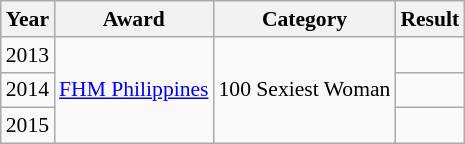<table class="wikitable" style="font-size: 90%;">
<tr>
<th>Year</th>
<th>Award</th>
<th>Category</th>
<th>Result</th>
</tr>
<tr>
<td>2013</td>
<td rowspan="3"><a href='#'>FHM Philippines</a></td>
<td rowspan="3">100 Sexiest Woman</td>
<td></td>
</tr>
<tr>
<td>2014</td>
<td></td>
</tr>
<tr>
<td>2015</td>
<td></td>
</tr>
</table>
